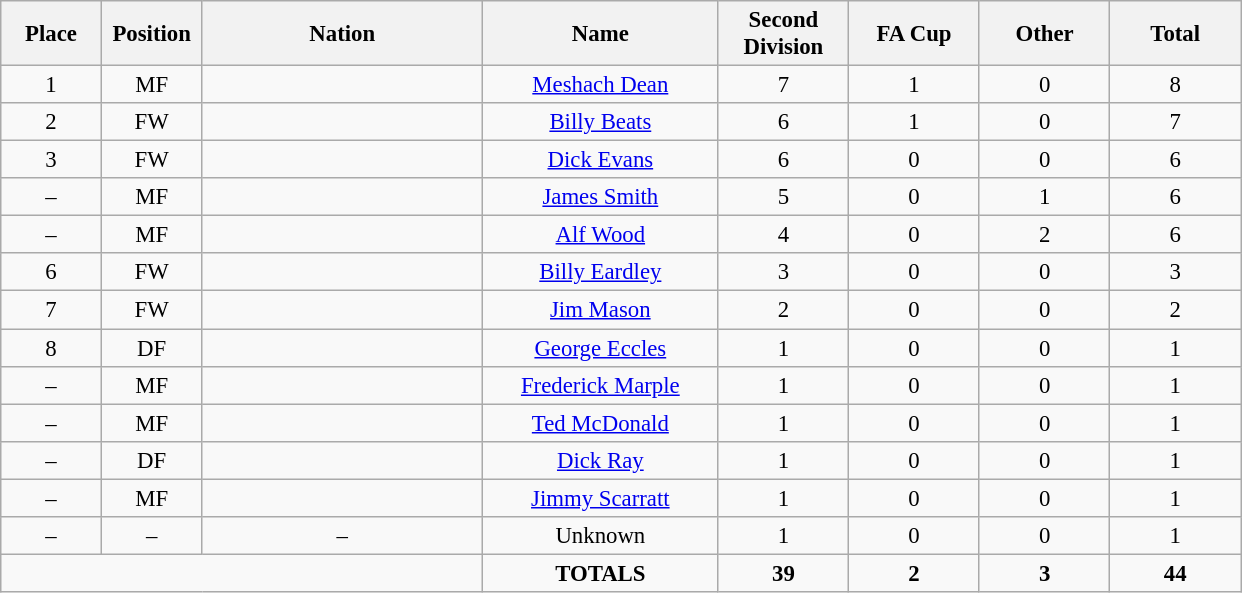<table class="wikitable" style="font-size: 95%; text-align: center;">
<tr>
<th width=60>Place</th>
<th width=60>Position</th>
<th width=180>Nation</th>
<th width=150>Name</th>
<th width=80>Second Division</th>
<th width=80>FA Cup</th>
<th width=80>Other</th>
<th width=80>Total</th>
</tr>
<tr>
<td>1</td>
<td>MF</td>
<td></td>
<td><a href='#'>Meshach Dean</a></td>
<td>7</td>
<td>1</td>
<td>0</td>
<td>8</td>
</tr>
<tr>
<td>2</td>
<td>FW</td>
<td></td>
<td><a href='#'>Billy Beats</a></td>
<td>6</td>
<td>1</td>
<td>0</td>
<td>7</td>
</tr>
<tr>
<td>3</td>
<td>FW</td>
<td></td>
<td><a href='#'>Dick Evans</a></td>
<td>6</td>
<td>0</td>
<td>0</td>
<td>6</td>
</tr>
<tr>
<td>–</td>
<td>MF</td>
<td></td>
<td><a href='#'>James Smith</a></td>
<td>5</td>
<td>0</td>
<td>1</td>
<td>6</td>
</tr>
<tr>
<td>–</td>
<td>MF</td>
<td></td>
<td><a href='#'>Alf Wood</a></td>
<td>4</td>
<td>0</td>
<td>2</td>
<td>6</td>
</tr>
<tr>
<td>6</td>
<td>FW</td>
<td></td>
<td><a href='#'>Billy Eardley</a></td>
<td>3</td>
<td>0</td>
<td>0</td>
<td>3</td>
</tr>
<tr>
<td>7</td>
<td>FW</td>
<td></td>
<td><a href='#'>Jim Mason</a></td>
<td>2</td>
<td>0</td>
<td>0</td>
<td>2</td>
</tr>
<tr>
<td>8</td>
<td>DF</td>
<td></td>
<td><a href='#'>George Eccles</a></td>
<td>1</td>
<td>0</td>
<td>0</td>
<td>1</td>
</tr>
<tr>
<td>–</td>
<td>MF</td>
<td></td>
<td><a href='#'>Frederick Marple</a></td>
<td>1</td>
<td>0</td>
<td>0</td>
<td>1</td>
</tr>
<tr>
<td>–</td>
<td>MF</td>
<td></td>
<td><a href='#'>Ted McDonald</a></td>
<td>1</td>
<td>0</td>
<td>0</td>
<td>1</td>
</tr>
<tr>
<td>–</td>
<td>DF</td>
<td></td>
<td><a href='#'>Dick Ray</a></td>
<td>1</td>
<td>0</td>
<td>0</td>
<td>1</td>
</tr>
<tr>
<td>–</td>
<td>MF</td>
<td></td>
<td><a href='#'>Jimmy Scarratt</a></td>
<td>1</td>
<td>0</td>
<td>0</td>
<td>1</td>
</tr>
<tr>
<td>–</td>
<td>–</td>
<td>–</td>
<td>Unknown</td>
<td>1</td>
<td>0</td>
<td>0</td>
<td>1</td>
</tr>
<tr>
<td colspan="3"></td>
<td><strong>TOTALS</strong></td>
<td><strong>39</strong></td>
<td><strong>2</strong></td>
<td><strong>3</strong></td>
<td><strong>44</strong></td>
</tr>
</table>
